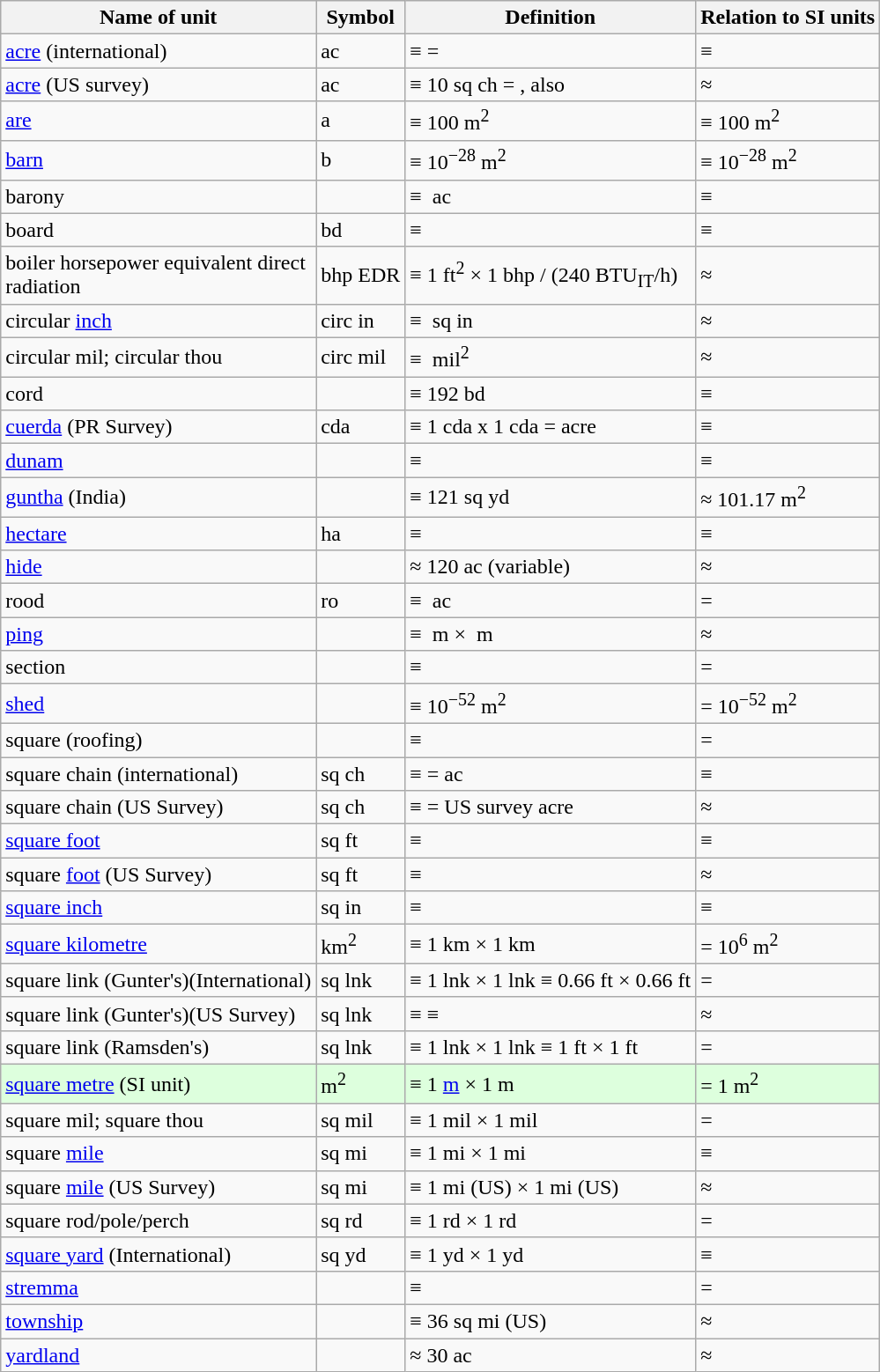<table class="wikitable">
<tr>
<th>Name of unit</th>
<th>Symbol</th>
<th>Definition</th>
<th>Relation to SI units</th>
</tr>
<tr>
<td><a href='#'>acre</a> (international)</td>
<td>ac</td>
<td>≡  = </td>
<td>≡ </td>
</tr>
<tr>
<td><a href='#'>acre</a> (US survey)</td>
<td>ac</td>
<td>≡ 10 sq ch = , also </td>
<td>≈ </td>
</tr>
<tr>
<td><a href='#'>are</a></td>
<td>a</td>
<td>≡ 100 m<sup>2</sup></td>
<td>≡ 100 m<sup>2</sup></td>
</tr>
<tr>
<td><a href='#'>barn</a></td>
<td>b</td>
<td>≡ 10<sup>−28</sup> m<sup>2</sup></td>
<td>≡ 10<sup>−28</sup> m<sup>2</sup></td>
</tr>
<tr>
<td>barony</td>
<td></td>
<td>≡  ac</td>
<td>≡ </td>
</tr>
<tr>
<td>board</td>
<td>bd</td>
<td>≡ </td>
<td>≡ </td>
</tr>
<tr>
<td style="max-width:0">boiler horsepower equivalent direct radiation</td>
<td>bhp EDR</td>
<td>≡ 1 ft<sup>2</sup> × 1 bhp / (240 BTU<sub>IT</sub>/h)</td>
<td>≈ </td>
</tr>
<tr>
<td>circular <a href='#'>inch</a></td>
<td>circ in</td>
<td>≡  sq in</td>
<td>≈ </td>
</tr>
<tr>
<td>circular mil; circular thou</td>
<td>circ mil</td>
<td>≡  mil<sup>2</sup></td>
<td>≈ </td>
</tr>
<tr>
<td>cord</td>
<td></td>
<td>≡ 192 bd</td>
<td>≡ </td>
</tr>
<tr>
<td><a href='#'>cuerda</a> (PR Survey)</td>
<td>cda</td>
<td>≡ 1 cda x 1 cda =  acre</td>
<td>≡ </td>
</tr>
<tr>
<td><a href='#'>dunam</a></td>
<td></td>
<td>≡ </td>
<td>≡ </td>
</tr>
<tr>
<td><a href='#'>guntha</a> (India)</td>
<td></td>
<td>≡ 121 sq yd</td>
<td>≈ 101.17 m<sup>2</sup></td>
</tr>
<tr>
<td><a href='#'>hectare</a></td>
<td>ha</td>
<td>≡ </td>
<td>≡ </td>
</tr>
<tr>
<td><a href='#'>hide</a></td>
<td></td>
<td>≈ 120 ac (variable)</td>
<td>≈ </td>
</tr>
<tr>
<td>rood</td>
<td>ro</td>
<td>≡  ac</td>
<td>= </td>
</tr>
<tr>
<td><a href='#'>ping</a></td>
<td></td>
<td>≡  m ×  m</td>
<td>≈ </td>
</tr>
<tr>
<td>section</td>
<td></td>
<td>≡ </td>
<td>= </td>
</tr>
<tr>
<td><a href='#'>shed</a></td>
<td></td>
<td>≡ 10<sup>−52</sup> m<sup>2</sup></td>
<td>= 10<sup>−52</sup> m<sup>2</sup></td>
</tr>
<tr>
<td>square (roofing)</td>
<td></td>
<td>≡ </td>
<td>= </td>
</tr>
<tr>
<td>square chain (international)</td>
<td>sq ch</td>
<td>≡  =  ac</td>
<td>≡ </td>
</tr>
<tr>
<td>square chain (US Survey)</td>
<td>sq ch</td>
<td>≡  =  US survey acre</td>
<td>≈ </td>
</tr>
<tr>
<td><a href='#'>square foot</a></td>
<td>sq ft</td>
<td>≡ </td>
<td>≡ </td>
</tr>
<tr>
<td>square <a href='#'>foot</a> (US Survey)</td>
<td>sq ft</td>
<td>≡ </td>
<td>≈ </td>
</tr>
<tr>
<td><a href='#'>square inch</a></td>
<td>sq in</td>
<td>≡ </td>
<td>≡ </td>
</tr>
<tr>
<td><a href='#'>square kilometre</a></td>
<td>km<sup>2</sup></td>
<td>≡ 1 km × 1 km</td>
<td>= 10<sup>6</sup> m<sup>2</sup></td>
</tr>
<tr>
<td>square link (Gunter's)(International)</td>
<td>sq lnk</td>
<td>≡ 1 lnk × 1 lnk ≡ 0.66 ft × 0.66 ft</td>
<td>= </td>
</tr>
<tr>
<td>square link (Gunter's)(US Survey)</td>
<td>sq lnk</td>
<td>≡  ≡ </td>
<td>≈ </td>
</tr>
<tr>
<td>square link (Ramsden's)</td>
<td>sq lnk</td>
<td>≡ 1 lnk × 1 lnk ≡ 1 ft × 1 ft</td>
<td>= </td>
</tr>
<tr style="background:#dfd;">
<td><a href='#'>square metre</a> (SI unit)</td>
<td>m<sup>2</sup></td>
<td>≡ 1 <a href='#'>m</a> × 1 m</td>
<td>= 1 m<sup>2</sup></td>
</tr>
<tr>
<td>square mil; square thou</td>
<td>sq mil</td>
<td>≡ 1 mil × 1 mil</td>
<td>= </td>
</tr>
<tr>
<td>square <a href='#'>mile</a></td>
<td>sq mi</td>
<td>≡ 1 mi × 1 mi</td>
<td>≡ </td>
</tr>
<tr>
<td>square <a href='#'>mile</a> (US Survey)</td>
<td>sq mi</td>
<td>≡ 1 mi (US) × 1 mi (US)</td>
<td>≈ </td>
</tr>
<tr>
<td>square rod/pole/perch</td>
<td>sq rd</td>
<td>≡ 1 rd × 1 rd</td>
<td>= </td>
</tr>
<tr>
<td><a href='#'>square yard</a> (International)</td>
<td>sq yd</td>
<td>≡ 1 yd × 1 yd</td>
<td>≡ </td>
</tr>
<tr>
<td><a href='#'>stremma</a></td>
<td></td>
<td>≡ </td>
<td>= </td>
</tr>
<tr>
<td><a href='#'>township</a></td>
<td></td>
<td>≡ 36 sq mi (US)</td>
<td>≈ </td>
</tr>
<tr>
<td><a href='#'>yardland</a></td>
<td></td>
<td>≈ 30 ac</td>
<td>≈ </td>
</tr>
</table>
